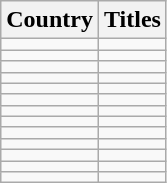<table class="wikitable">
<tr>
<th>Country</th>
<th>Titles</th>
</tr>
<tr>
<td></td>
<td></td>
</tr>
<tr>
<td></td>
<td></td>
</tr>
<tr>
<td></td>
<td></td>
</tr>
<tr>
<td></td>
<td></td>
</tr>
<tr>
<td></td>
<td></td>
</tr>
<tr>
<td></td>
<td></td>
</tr>
<tr>
<td></td>
<td></td>
</tr>
<tr>
<td></td>
<td></td>
</tr>
<tr>
<td></td>
<td></td>
</tr>
<tr>
<td></td>
<td></td>
</tr>
<tr>
<td></td>
<td></td>
</tr>
<tr>
<td></td>
<td></td>
</tr>
<tr>
<td></td>
<td></td>
</tr>
</table>
